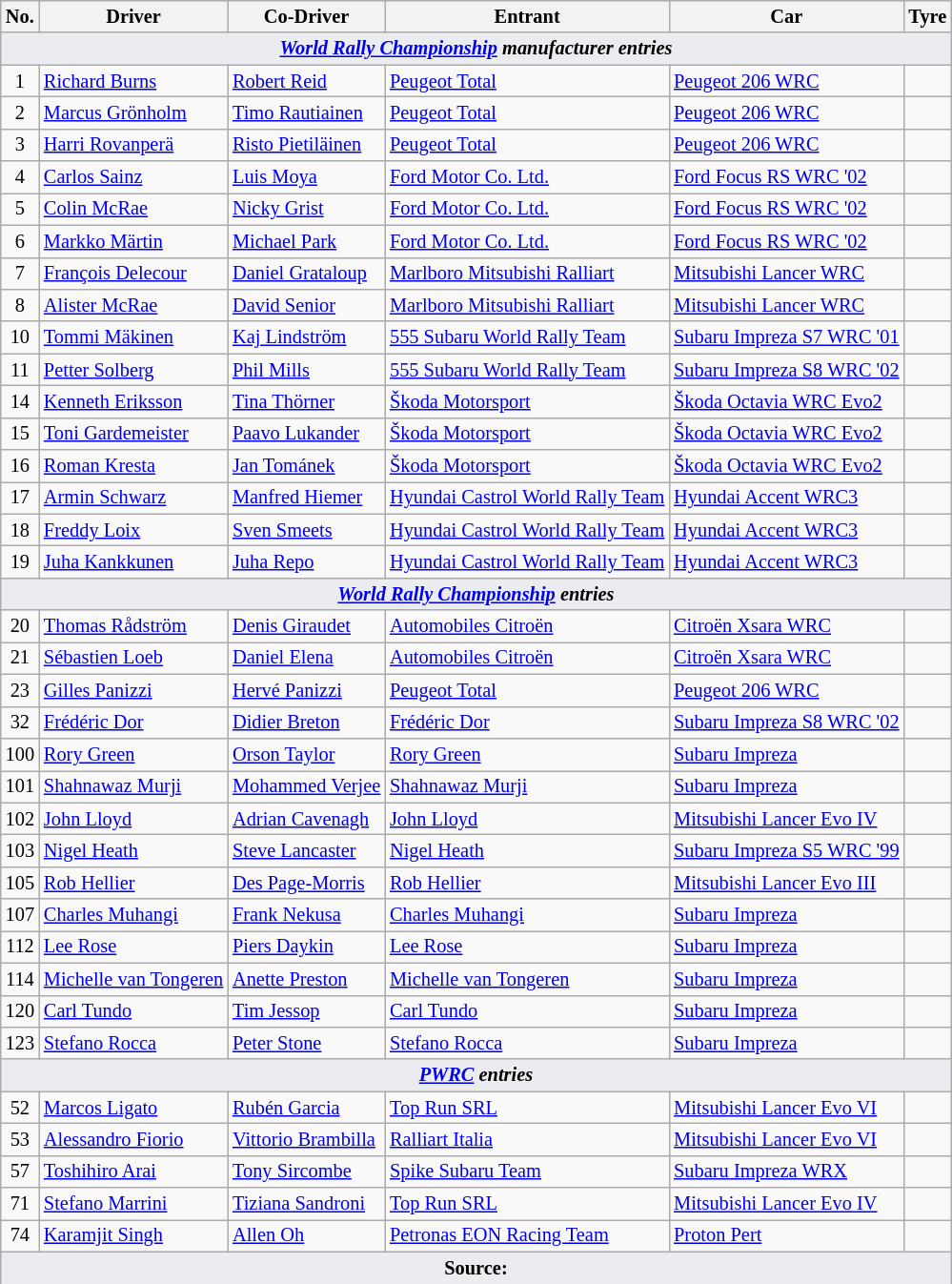<table class="wikitable" style="font-size: 85%;">
<tr>
<th>No.</th>
<th>Driver</th>
<th>Co-Driver</th>
<th>Entrant</th>
<th>Car</th>
<th>Tyre</th>
</tr>
<tr>
<td style="background-color:#EAECF0; text-align:center" colspan="6"><strong><em><a href='#'>World Rally Championship</a> manufacturer entries</em></strong></td>
</tr>
<tr>
<td align="center">1</td>
<td> <a href='#'>Richard Burns</a></td>
<td> <a href='#'>Robert Reid</a></td>
<td> <a href='#'>Peugeot Total</a></td>
<td><a href='#'>Peugeot 206 WRC</a></td>
<td align="center"></td>
</tr>
<tr>
<td align="center">2</td>
<td> <a href='#'>Marcus Grönholm</a></td>
<td> <a href='#'>Timo Rautiainen</a></td>
<td> <a href='#'>Peugeot Total</a></td>
<td><a href='#'>Peugeot 206 WRC</a></td>
<td align="center"></td>
</tr>
<tr>
<td align="center">3</td>
<td> <a href='#'>Harri Rovanperä</a></td>
<td> <a href='#'>Risto Pietiläinen</a></td>
<td> <a href='#'>Peugeot Total</a></td>
<td><a href='#'>Peugeot 206 WRC</a></td>
<td align="center"></td>
</tr>
<tr>
<td align="center">4</td>
<td> <a href='#'>Carlos Sainz</a></td>
<td> <a href='#'>Luis Moya</a></td>
<td> <a href='#'>Ford Motor Co. Ltd.</a></td>
<td><a href='#'>Ford Focus RS WRC '02</a></td>
<td align="center"></td>
</tr>
<tr>
<td align="center">5</td>
<td> <a href='#'>Colin McRae</a></td>
<td> <a href='#'>Nicky Grist</a></td>
<td> <a href='#'>Ford Motor Co. Ltd.</a></td>
<td><a href='#'>Ford Focus RS WRC '02</a></td>
<td align="center"></td>
</tr>
<tr>
<td align="center">6</td>
<td> <a href='#'>Markko Märtin</a></td>
<td> <a href='#'>Michael Park</a></td>
<td> <a href='#'>Ford Motor Co. Ltd.</a></td>
<td><a href='#'>Ford Focus RS WRC '02</a></td>
<td align="center"></td>
</tr>
<tr>
<td align="center">7</td>
<td> <a href='#'>François Delecour</a></td>
<td> <a href='#'>Daniel Grataloup</a></td>
<td> <a href='#'>Marlboro Mitsubishi Ralliart</a></td>
<td><a href='#'>Mitsubishi Lancer WRC</a></td>
<td align="center"></td>
</tr>
<tr>
<td align="center">8</td>
<td> <a href='#'>Alister McRae</a></td>
<td> <a href='#'>David Senior</a></td>
<td> <a href='#'>Marlboro Mitsubishi Ralliart</a></td>
<td><a href='#'>Mitsubishi Lancer WRC</a></td>
<td align="center"></td>
</tr>
<tr>
<td align="center">10</td>
<td> <a href='#'>Tommi Mäkinen</a></td>
<td> <a href='#'>Kaj Lindström</a></td>
<td> <a href='#'>555 Subaru World Rally Team</a></td>
<td><a href='#'>Subaru Impreza S7 WRC '01</a></td>
<td align="center"></td>
</tr>
<tr>
<td align="center">11</td>
<td> <a href='#'>Petter Solberg</a></td>
<td> <a href='#'>Phil Mills</a></td>
<td> <a href='#'>555 Subaru World Rally Team</a></td>
<td><a href='#'>Subaru Impreza S8 WRC '02</a></td>
<td align="center"></td>
</tr>
<tr>
<td align="center">14</td>
<td> <a href='#'>Kenneth Eriksson</a></td>
<td> <a href='#'>Tina Thörner</a></td>
<td> <a href='#'>Škoda Motorsport</a></td>
<td><a href='#'>Škoda Octavia WRC Evo2</a></td>
<td align="center"></td>
</tr>
<tr>
<td align="center">15</td>
<td> <a href='#'>Toni Gardemeister</a></td>
<td> <a href='#'>Paavo Lukander</a></td>
<td> <a href='#'>Škoda Motorsport</a></td>
<td><a href='#'>Škoda Octavia WRC Evo2</a></td>
<td align="center"></td>
</tr>
<tr>
<td align="center">16</td>
<td> <a href='#'>Roman Kresta</a></td>
<td> <a href='#'>Jan Tománek</a></td>
<td> <a href='#'>Škoda Motorsport</a></td>
<td><a href='#'>Škoda Octavia WRC Evo2</a></td>
<td align="center"></td>
</tr>
<tr>
<td align="center">17</td>
<td> <a href='#'>Armin Schwarz</a></td>
<td> <a href='#'>Manfred Hiemer</a></td>
<td> <a href='#'>Hyundai Castrol World Rally Team</a></td>
<td><a href='#'>Hyundai Accent WRC3</a></td>
<td align="center"></td>
</tr>
<tr>
<td align="center">18</td>
<td> <a href='#'>Freddy Loix</a></td>
<td> <a href='#'>Sven Smeets</a></td>
<td> <a href='#'>Hyundai Castrol World Rally Team</a></td>
<td><a href='#'>Hyundai Accent WRC3</a></td>
<td align="center"></td>
</tr>
<tr>
<td align="center">19</td>
<td> <a href='#'>Juha Kankkunen</a></td>
<td> <a href='#'>Juha Repo</a></td>
<td> <a href='#'>Hyundai Castrol World Rally Team</a></td>
<td><a href='#'>Hyundai Accent WRC3</a></td>
<td align="center"></td>
</tr>
<tr>
<td style="background-color:#EAECF0; text-align:center" colspan="6"><strong><em><a href='#'>World Rally Championship</a> entries</em></strong></td>
</tr>
<tr>
<td align="center">20</td>
<td> <a href='#'>Thomas Rådström</a></td>
<td> <a href='#'>Denis Giraudet</a></td>
<td> <a href='#'>Automobiles Citroën</a></td>
<td><a href='#'>Citroën Xsara WRC</a></td>
<td align="center"></td>
</tr>
<tr>
<td align="center">21</td>
<td> <a href='#'>Sébastien Loeb</a></td>
<td> <a href='#'>Daniel Elena</a></td>
<td> <a href='#'>Automobiles Citroën</a></td>
<td><a href='#'>Citroën Xsara WRC</a></td>
<td align="center"></td>
</tr>
<tr>
<td align="center">23</td>
<td> <a href='#'>Gilles Panizzi</a></td>
<td> <a href='#'>Hervé Panizzi</a></td>
<td> <a href='#'>Peugeot Total</a></td>
<td><a href='#'>Peugeot 206 WRC</a></td>
<td align="center"></td>
</tr>
<tr>
<td align="center">32</td>
<td> <a href='#'>Frédéric Dor</a></td>
<td> <a href='#'>Didier Breton</a></td>
<td> <a href='#'>Frédéric Dor</a></td>
<td><a href='#'>Subaru Impreza S8 WRC '02</a></td>
<td align="center"></td>
</tr>
<tr>
<td align="center">100</td>
<td> <a href='#'>Rory Green</a></td>
<td> <a href='#'>Orson Taylor</a></td>
<td> <a href='#'>Rory Green</a></td>
<td><a href='#'>Subaru Impreza</a></td>
<td></td>
</tr>
<tr>
<td align="center">101</td>
<td> <a href='#'>Shahnawaz Murji</a></td>
<td> <a href='#'>Mohammed Verjee</a></td>
<td> <a href='#'>Shahnawaz Murji</a></td>
<td><a href='#'>Subaru Impreza</a></td>
<td></td>
</tr>
<tr>
<td align="center">102</td>
<td> <a href='#'>John Lloyd</a></td>
<td> <a href='#'>Adrian Cavenagh</a></td>
<td> <a href='#'>John Lloyd</a></td>
<td><a href='#'>Mitsubishi Lancer Evo IV</a></td>
<td></td>
</tr>
<tr>
<td align="center">103</td>
<td> <a href='#'>Nigel Heath</a></td>
<td> <a href='#'>Steve Lancaster</a></td>
<td> <a href='#'>Nigel Heath</a></td>
<td><a href='#'>Subaru Impreza S5 WRC '99</a></td>
<td></td>
</tr>
<tr>
<td align="center">105</td>
<td> <a href='#'>Rob Hellier</a></td>
<td> <a href='#'>Des Page-Morris</a></td>
<td> <a href='#'>Rob Hellier</a></td>
<td><a href='#'>Mitsubishi Lancer Evo III</a></td>
<td></td>
</tr>
<tr>
<td align="center">107</td>
<td> <a href='#'>Charles Muhangi</a></td>
<td> <a href='#'>Frank Nekusa</a></td>
<td> <a href='#'>Charles Muhangi</a></td>
<td><a href='#'>Subaru Impreza</a></td>
<td></td>
</tr>
<tr>
<td align="center">112</td>
<td> <a href='#'>Lee Rose</a></td>
<td> <a href='#'>Piers Daykin</a></td>
<td> <a href='#'>Lee Rose</a></td>
<td><a href='#'>Subaru Impreza</a></td>
<td></td>
</tr>
<tr>
<td align="center">114</td>
<td> <a href='#'>Michelle van Tongeren</a></td>
<td> <a href='#'>Anette Preston</a></td>
<td> <a href='#'>Michelle van Tongeren</a></td>
<td><a href='#'>Subaru Impreza</a></td>
<td></td>
</tr>
<tr>
<td align="center">120</td>
<td> <a href='#'>Carl Tundo</a></td>
<td> <a href='#'>Tim Jessop</a></td>
<td> <a href='#'>Carl Tundo</a></td>
<td><a href='#'>Subaru Impreza</a></td>
<td></td>
</tr>
<tr>
<td align="center">123</td>
<td> <a href='#'>Stefano Rocca</a></td>
<td> <a href='#'>Peter Stone</a></td>
<td> <a href='#'>Stefano Rocca</a></td>
<td><a href='#'>Subaru Impreza</a></td>
<td></td>
</tr>
<tr>
<td style="background-color:#EAECF0; text-align:center" colspan="6"><strong><em><a href='#'>PWRC</a> entries</em></strong></td>
</tr>
<tr>
<td align="center">52</td>
<td> <a href='#'>Marcos Ligato</a></td>
<td> <a href='#'>Rubén Garcia</a></td>
<td> <a href='#'>Top Run SRL</a></td>
<td><a href='#'>Mitsubishi Lancer Evo VI</a></td>
<td></td>
</tr>
<tr>
<td align="center">53</td>
<td> <a href='#'>Alessandro Fiorio</a></td>
<td> <a href='#'>Vittorio Brambilla</a></td>
<td> <a href='#'>Ralliart Italia</a></td>
<td><a href='#'>Mitsubishi Lancer Evo VI</a></td>
<td></td>
</tr>
<tr>
<td align="center">57</td>
<td> <a href='#'>Toshihiro Arai</a></td>
<td> <a href='#'>Tony Sircombe</a></td>
<td> <a href='#'>Spike Subaru Team</a></td>
<td><a href='#'>Subaru Impreza WRX</a></td>
<td></td>
</tr>
<tr>
<td align="center">71</td>
<td> <a href='#'>Stefano Marrini</a></td>
<td> <a href='#'>Tiziana Sandroni</a></td>
<td> <a href='#'>Top Run SRL</a></td>
<td><a href='#'>Mitsubishi Lancer Evo IV</a></td>
<td></td>
</tr>
<tr>
<td align="center">74</td>
<td> <a href='#'>Karamjit Singh</a></td>
<td> <a href='#'>Allen Oh</a></td>
<td> <a href='#'>Petronas EON Racing Team</a></td>
<td><a href='#'>Proton Pert</a></td>
<td align="center"></td>
</tr>
<tr>
<td style="background-color:#EAECF0; text-align:center" colspan="6"><strong>Source:</strong></td>
</tr>
<tr>
</tr>
</table>
